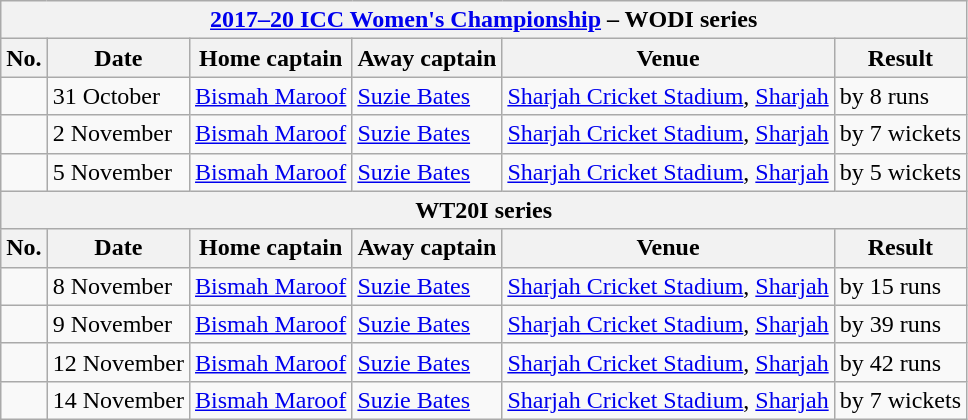<table class="wikitable">
<tr>
<th colspan="6"><a href='#'>2017–20 ICC Women's Championship</a> – WODI series</th>
</tr>
<tr>
<th>No.</th>
<th>Date</th>
<th>Home captain</th>
<th>Away captain</th>
<th>Venue</th>
<th>Result</th>
</tr>
<tr>
<td></td>
<td>31 October</td>
<td><a href='#'>Bismah Maroof</a></td>
<td><a href='#'>Suzie Bates</a></td>
<td><a href='#'>Sharjah Cricket Stadium</a>, <a href='#'>Sharjah</a></td>
<td> by 8 runs</td>
</tr>
<tr>
<td></td>
<td>2 November</td>
<td><a href='#'>Bismah Maroof</a></td>
<td><a href='#'>Suzie Bates</a></td>
<td><a href='#'>Sharjah Cricket Stadium</a>, <a href='#'>Sharjah</a></td>
<td> by 7 wickets</td>
</tr>
<tr>
<td></td>
<td>5 November</td>
<td><a href='#'>Bismah Maroof</a></td>
<td><a href='#'>Suzie Bates</a></td>
<td><a href='#'>Sharjah Cricket Stadium</a>, <a href='#'>Sharjah</a></td>
<td> by 5 wickets</td>
</tr>
<tr>
<th colspan="6">WT20I series</th>
</tr>
<tr>
<th>No.</th>
<th>Date</th>
<th>Home captain</th>
<th>Away captain</th>
<th>Venue</th>
<th>Result</th>
</tr>
<tr>
<td></td>
<td>8 November</td>
<td><a href='#'>Bismah Maroof</a></td>
<td><a href='#'>Suzie Bates</a></td>
<td><a href='#'>Sharjah Cricket Stadium</a>, <a href='#'>Sharjah</a></td>
<td> by 15 runs</td>
</tr>
<tr>
<td></td>
<td>9 November</td>
<td><a href='#'>Bismah Maroof</a></td>
<td><a href='#'>Suzie Bates</a></td>
<td><a href='#'>Sharjah Cricket Stadium</a>, <a href='#'>Sharjah</a></td>
<td> by 39 runs</td>
</tr>
<tr>
<td></td>
<td>12 November</td>
<td><a href='#'>Bismah Maroof</a></td>
<td><a href='#'>Suzie Bates</a></td>
<td><a href='#'>Sharjah Cricket Stadium</a>, <a href='#'>Sharjah</a></td>
<td> by 42 runs</td>
</tr>
<tr>
<td></td>
<td>14 November</td>
<td><a href='#'>Bismah Maroof</a></td>
<td><a href='#'>Suzie Bates</a></td>
<td><a href='#'>Sharjah Cricket Stadium</a>, <a href='#'>Sharjah</a></td>
<td> by 7 wickets</td>
</tr>
</table>
